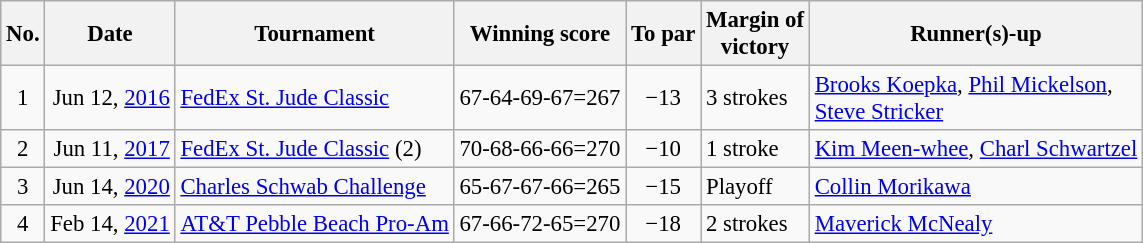<table class="wikitable" style="font-size:95%;">
<tr>
<th>No.</th>
<th>Date</th>
<th>Tournament</th>
<th>Winning score</th>
<th>To par</th>
<th>Margin of<br>victory</th>
<th>Runner(s)-up</th>
</tr>
<tr>
<td align=center>1</td>
<td align=right>Jun 12, <a href='#'>2016</a></td>
<td><a href='#'>FedEx St. Jude Classic</a></td>
<td align=right>67-64-69-67=267</td>
<td align=center>−13</td>
<td>3 strokes</td>
<td> <a href='#'>Brooks Koepka</a>,  <a href='#'>Phil Mickelson</a>,<br> <a href='#'>Steve Stricker</a></td>
</tr>
<tr>
<td align=center>2</td>
<td align=right>Jun 11, <a href='#'>2017</a></td>
<td><a href='#'>FedEx St. Jude Classic</a> (2)</td>
<td align=right>70-68-66-66=270</td>
<td align=center>−10</td>
<td>1 stroke</td>
<td> <a href='#'>Kim Meen-whee</a>,  <a href='#'>Charl Schwartzel</a></td>
</tr>
<tr>
<td align=center>3</td>
<td align=right>Jun 14, <a href='#'>2020</a></td>
<td><a href='#'>Charles Schwab Challenge</a></td>
<td align=right>65-67-67-66=265</td>
<td align=center>−15</td>
<td>Playoff</td>
<td> <a href='#'>Collin Morikawa</a></td>
</tr>
<tr>
<td align=center>4</td>
<td align=right>Feb 14, <a href='#'>2021</a></td>
<td><a href='#'>AT&T Pebble Beach Pro-Am</a></td>
<td align=right>67-66-72-65=270</td>
<td align=center>−18</td>
<td>2 strokes</td>
<td> <a href='#'>Maverick McNealy</a></td>
</tr>
</table>
